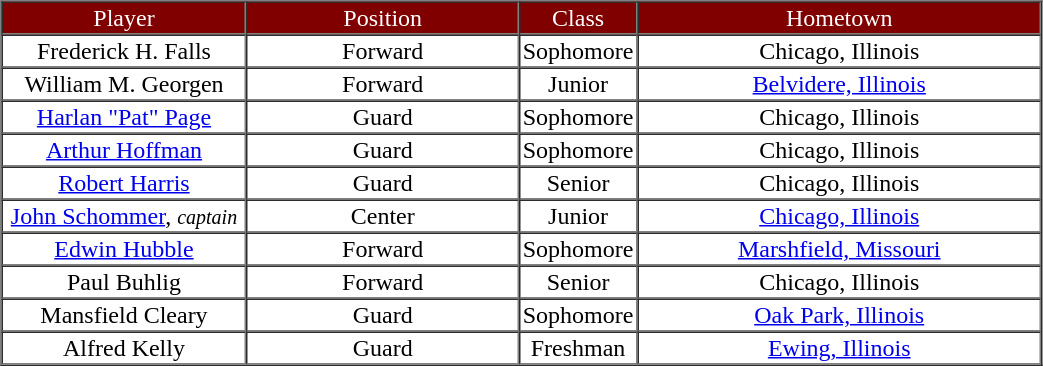<table cellpadding="1" border="1" cellspacing="0" width="55%" style="text-align:center;">
<tr style="background:Maroon; color:white;">
<td>Player</td>
<td>Position</td>
<td>Class</td>
<td>Hometown</td>
</tr>
<tr align="center" bgcolor="">
<td width="175">Frederick H. Falls</td>
<td width="200">Forward</td>
<td width="75">Sophomore</td>
<td width="300">Chicago, Illinois</td>
</tr>
<tr align="center" bgcolor="">
<td>William M. Georgen</td>
<td>Forward</td>
<td>Junior</td>
<td><a href='#'>Belvidere, Illinois</a></td>
</tr>
<tr align="center" bgcolor="">
<td><a href='#'>Harlan "Pat" Page</a></td>
<td>Guard</td>
<td>Sophomore</td>
<td>Chicago, Illinois</td>
</tr>
<tr align="center" bgcolor="">
<td><a href='#'>Arthur Hoffman</a></td>
<td>Guard</td>
<td>Sophomore</td>
<td>Chicago, Illinois</td>
</tr>
<tr align="center" bgcolor="">
<td><a href='#'>Robert Harris</a></td>
<td>Guard</td>
<td>Senior</td>
<td>Chicago, Illinois</td>
</tr>
<tr align="center" bgcolor="">
<td><a href='#'>John Schommer</a>, <small><em>captain</em></small></td>
<td>Center</td>
<td>Junior</td>
<td><a href='#'>Chicago, Illinois</a></td>
</tr>
<tr align="center" bgcolor="">
<td><a href='#'>Edwin Hubble</a></td>
<td>Forward</td>
<td>Sophomore</td>
<td><a href='#'>Marshfield, Missouri</a></td>
</tr>
<tr align="center" bgcolor="">
<td>Paul Buhlig</td>
<td>Forward</td>
<td>Senior</td>
<td>Chicago, Illinois</td>
</tr>
<tr align="center" bgcolor="">
<td>Mansfield Cleary</td>
<td>Guard</td>
<td>Sophomore</td>
<td><a href='#'>Oak Park, Illinois</a></td>
</tr>
<tr align="center" bgcolor="">
<td>Alfred Kelly</td>
<td>Guard</td>
<td>Freshman</td>
<td><a href='#'>Ewing, Illinois</a></td>
</tr>
<tr align="center" bgcolor="">
</tr>
</table>
